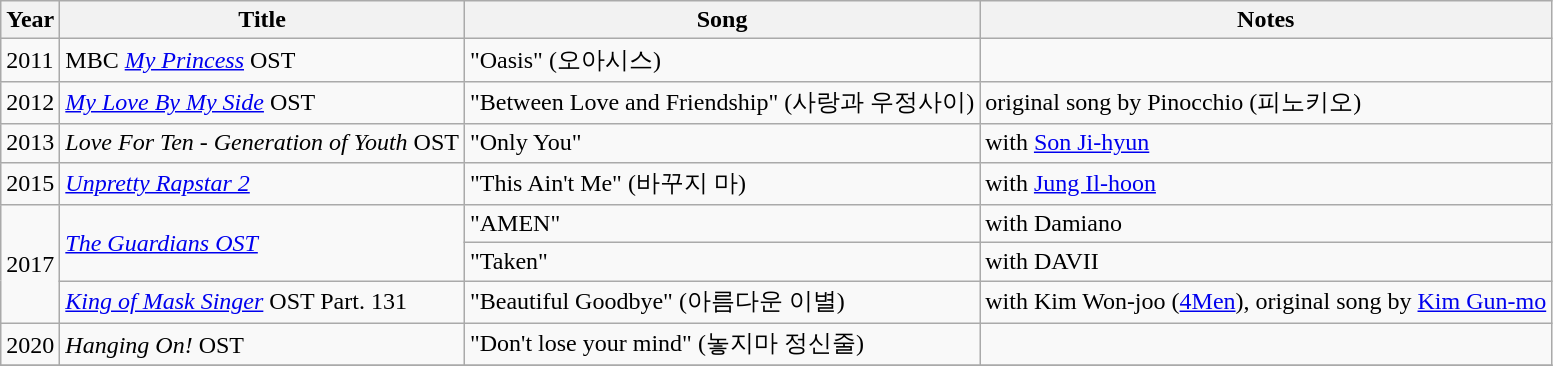<table class="wikitable">
<tr>
<th>Year</th>
<th>Title</th>
<th>Song</th>
<th>Notes</th>
</tr>
<tr>
<td>2011</td>
<td>MBC <em><a href='#'>My Princess</a></em> OST</td>
<td>"Oasis" (오아시스)</td>
<td></td>
</tr>
<tr>
<td>2012</td>
<td><em><a href='#'>My Love By My Side</a></em> OST</td>
<td>"Between Love and Friendship" (사랑과 우정사이)</td>
<td>original song by Pinocchio (피노키오)</td>
</tr>
<tr>
<td>2013</td>
<td><em>Love For Ten - Generation of Youth</em> OST</td>
<td>"Only You"</td>
<td>with <a href='#'>Son Ji-hyun</a></td>
</tr>
<tr>
<td>2015</td>
<td><em><a href='#'>Unpretty Rapstar 2</a></em></td>
<td>"This Ain't Me" (바꾸지 마)</td>
<td>with <a href='#'>Jung Il-hoon</a></td>
</tr>
<tr>
<td rowspan="3">2017</td>
<td rowspan="2"><em><a href='#'>The Guardians OST</a></em></td>
<td>"AMEN"</td>
<td>with Damiano</td>
</tr>
<tr>
<td>"Taken"</td>
<td>with DAVII</td>
</tr>
<tr>
<td><em><a href='#'>King of Mask Singer</a></em> OST Part. 131</td>
<td>"Beautiful Goodbye" (아름다운 이별)</td>
<td>with Kim Won-joo (<a href='#'>4Men</a>), original song by <a href='#'>Kim Gun-mo</a></td>
</tr>
<tr>
<td>2020</td>
<td><em>Hanging On!</em> OST</td>
<td>"Don't lose your mind" (놓지마 정신줄)</td>
<td></td>
</tr>
<tr>
</tr>
</table>
